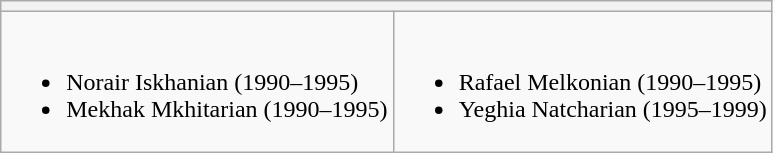<table class="wikitable">
<tr>
<th colspan="2"></th>
</tr>
<tr>
<td><br><ul><li>Norair Iskhanian (1990–1995)</li><li>Mekhak Mkhitarian (1990–1995)</li></ul></td>
<td><br><ul><li>Rafael Melkonian (1990–1995)</li><li>Yeghia Natcharian (1995–1999)</li></ul></td>
</tr>
</table>
